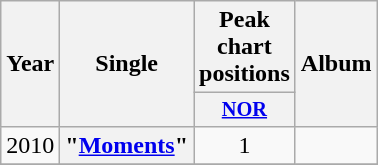<table class="wikitable plainrowheaders" style="text-align:center;">
<tr>
<th scope="col" rowspan="2">Year</th>
<th scope="col" rowspan="2">Single</th>
<th scope="col">Peak chart positions</th>
<th scope="col" rowspan="2">Album</th>
</tr>
<tr>
<th scope="col" style="width:3em;font-size:85%;"><a href='#'>NOR</a><br></th>
</tr>
<tr>
<td>2010</td>
<th scope="row">"<a href='#'>Moments</a>"</th>
<td>1</td>
<td></td>
</tr>
<tr>
</tr>
</table>
